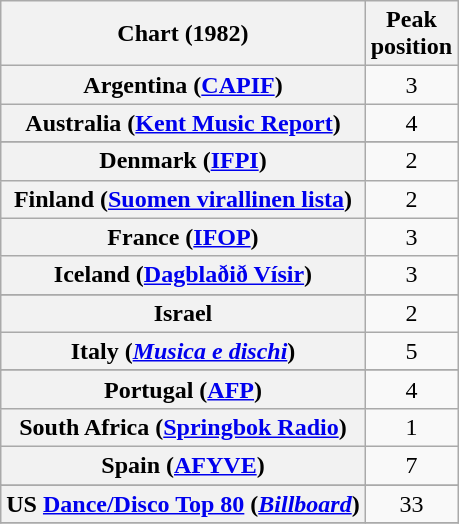<table class="wikitable sortable plainrowheaders" style="text-align:center">
<tr>
<th>Chart (1982)</th>
<th>Peak<br>position</th>
</tr>
<tr>
<th scope="row">Argentina (<a href='#'>CAPIF</a>) </th>
<td align="center">3</td>
</tr>
<tr>
<th scope="row">Australia (<a href='#'>Kent Music Report</a>)</th>
<td align="center">4</td>
</tr>
<tr>
</tr>
<tr>
</tr>
<tr>
</tr>
<tr>
<th scope="row">Denmark (<a href='#'>IFPI</a>)</th>
<td>2</td>
</tr>
<tr>
<th scope="row">Finland (<a href='#'>Suomen virallinen lista</a>)</th>
<td>2</td>
</tr>
<tr>
<th scope="row">France (<a href='#'>IFOP</a>)</th>
<td>3</td>
</tr>
<tr>
<th scope="row">Iceland (<a href='#'>Dagblaðið Vísir</a>)</th>
<td align="center">3</td>
</tr>
<tr>
</tr>
<tr>
<th scope="row">Israel</th>
<td>2</td>
</tr>
<tr>
<th scope="row">Italy (<em><a href='#'>Musica e dischi</a></em>)</th>
<td align="center">5</td>
</tr>
<tr>
</tr>
<tr>
</tr>
<tr>
</tr>
<tr>
</tr>
<tr>
<th scope="row">Portugal (<a href='#'>AFP</a>)</th>
<td>4</td>
</tr>
<tr>
<th scope="row">South Africa (<a href='#'>Springbok Radio</a>)</th>
<td>1</td>
</tr>
<tr>
<th scope="row">Spain (<a href='#'>AFYVE</a>)</th>
<td align="center">7</td>
</tr>
<tr>
</tr>
<tr>
</tr>
<tr>
</tr>
<tr>
<th scope="row">US <a href='#'>Dance/Disco Top 80</a> (<em><a href='#'>Billboard</a></em>)</th>
<td>33</td>
</tr>
<tr>
</tr>
</table>
